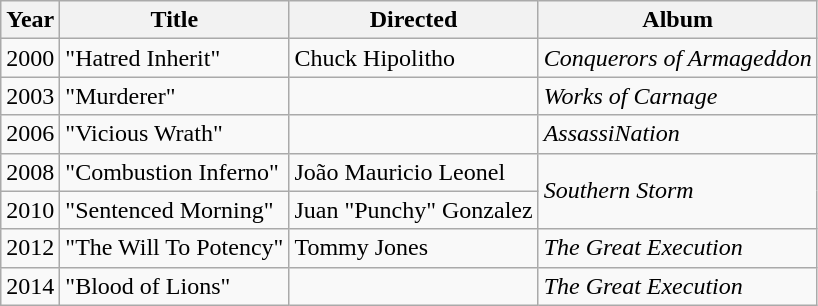<table class="wikitable">
<tr>
<th>Year</th>
<th>Title</th>
<th>Directed</th>
<th>Album</th>
</tr>
<tr>
<td>2000</td>
<td>"Hatred Inherit"</td>
<td>Chuck Hipolitho</td>
<td><em>Conquerors of Armageddon</em></td>
</tr>
<tr>
<td>2003</td>
<td>"Murderer"</td>
<td></td>
<td><em>Works of Carnage</em></td>
</tr>
<tr>
<td>2006</td>
<td>"Vicious Wrath"</td>
<td></td>
<td><em>AssassiNation</em></td>
</tr>
<tr>
<td>2008</td>
<td>"Combustion Inferno"</td>
<td>João Mauricio Leonel</td>
<td rowspan=2><em>Southern Storm</em></td>
</tr>
<tr>
<td>2010</td>
<td>"Sentenced Morning"</td>
<td>Juan "Punchy" Gonzalez</td>
</tr>
<tr>
<td>2012</td>
<td>"The Will To Potency"</td>
<td>Tommy Jones</td>
<td><em>The Great Execution</em></td>
</tr>
<tr>
<td>2014</td>
<td>"Blood of Lions"</td>
<td></td>
<td><em>The Great Execution</em></td>
</tr>
</table>
